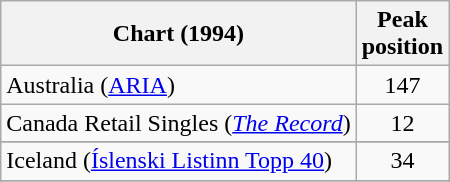<table class="wikitable sortable">
<tr>
<th>Chart (1994)</th>
<th>Peak<br>position</th>
</tr>
<tr>
<td>Australia (<a href='#'>ARIA</a>)</td>
<td align="center">147</td>
</tr>
<tr>
<td>Canada Retail Singles (<em><a href='#'>The Record</a></em>)</td>
<td align="center">12</td>
</tr>
<tr>
</tr>
<tr>
</tr>
<tr>
</tr>
<tr>
<td>Iceland (<a href='#'>Íslenski Listinn Topp 40</a>)</td>
<td align="center">34</td>
</tr>
<tr>
</tr>
<tr>
</tr>
<tr>
</tr>
<tr>
</tr>
<tr>
</tr>
</table>
